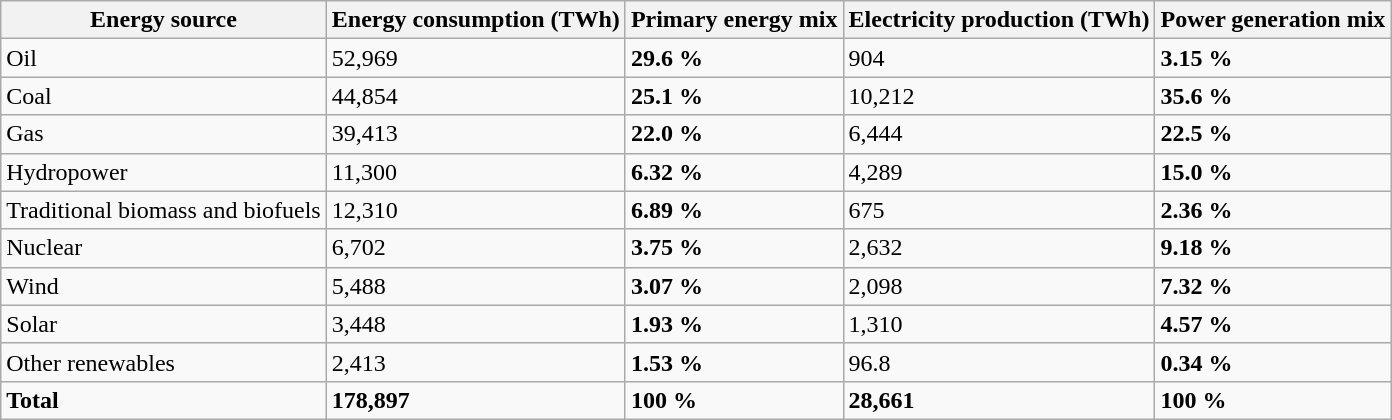<table class="wikitable">
<tr>
<th>Energy source</th>
<th>Energy consumption (TWh)</th>
<th>Primary energy mix</th>
<th>Electricity production (TWh)</th>
<th>Power generation mix</th>
</tr>
<tr>
<td>Oil</td>
<td>52,969</td>
<td><strong>29.6 %</strong></td>
<td>904</td>
<td><strong>3.15 %</strong></td>
</tr>
<tr>
<td>Coal</td>
<td>44,854</td>
<td><strong>25.1 %</strong></td>
<td>10,212</td>
<td><strong>35.6 %</strong></td>
</tr>
<tr>
<td>Gas</td>
<td>39,413</td>
<td><strong>22.0 %</strong></td>
<td>6,444</td>
<td><strong>22.5 %</strong></td>
</tr>
<tr>
<td>Hydropower</td>
<td>11,300</td>
<td><strong>6.32 %</strong></td>
<td>4,289</td>
<td><strong>15.0 %</strong></td>
</tr>
<tr>
<td>Traditional biomass and biofuels</td>
<td>12,310</td>
<td><strong>6.89 %</strong></td>
<td>675</td>
<td><strong>2.36 %</strong></td>
</tr>
<tr>
<td>Nuclear</td>
<td>6,702</td>
<td><strong>3.75 %</strong></td>
<td>2,632</td>
<td><strong>9.18 %</strong></td>
</tr>
<tr>
<td>Wind</td>
<td>5,488</td>
<td><strong>3.07 %</strong></td>
<td>2,098</td>
<td><strong>7.32 %</strong></td>
</tr>
<tr>
<td>Solar</td>
<td>3,448</td>
<td><strong>1.93 %</strong></td>
<td>1,310</td>
<td><strong>4.57 %</strong></td>
</tr>
<tr>
<td>Other renewables</td>
<td>2,413</td>
<td><strong>1.53 %</strong></td>
<td>96.8</td>
<td><strong>0.34 %</strong></td>
</tr>
<tr>
<td><strong>Total</strong></td>
<td><strong>178,897</strong></td>
<td><strong>100 %</strong></td>
<td><strong>28,661</strong></td>
<td><strong>100 %</strong></td>
</tr>
</table>
